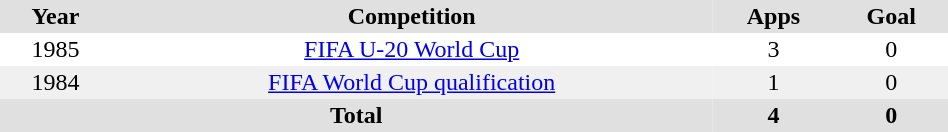<table border="0" cellpadding="2" cellspacing="0" style="width:50%;">
<tr style="text-align:center; background:#e0e0e0;">
<th>Year</th>
<th>Competition</th>
<th>Apps</th>
<th>Goal</th>
</tr>
<tr style="text-align:center;">
<td>1985</td>
<td><a href='#'>FIFA U-20 World Cup</a></td>
<td>3</td>
<td>0</td>
</tr>
<tr style="text-align:center; background:#f0f0f0;">
<td>1984</td>
<td><a href='#'>FIFA World Cup qualification</a></td>
<td>1</td>
<td>0</td>
</tr>
<tr style="text-align:center; background:#e0e0e0;">
<th colspan="2">Total</th>
<th style="text-align:center;">4</th>
<th style="text-align:center;">0</th>
</tr>
</table>
